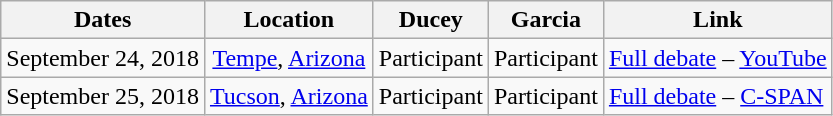<table class="wikitable" style="text-align:center">
<tr>
<th>Dates</th>
<th>Location</th>
<th>Ducey</th>
<th>Garcia</th>
<th>Link</th>
</tr>
<tr>
<td>September 24, 2018</td>
<td><a href='#'>Tempe</a>, <a href='#'>Arizona</a></td>
<td>Participant</td>
<td>Participant</td>
<td align=left><a href='#'>Full debate</a> – <a href='#'>YouTube</a></td>
</tr>
<tr>
<td>September 25, 2018</td>
<td><a href='#'>Tucson</a>, <a href='#'>Arizona</a></td>
<td>Participant</td>
<td>Participant</td>
<td align=left><a href='#'>Full debate</a> – <a href='#'>C-SPAN</a></td>
</tr>
</table>
